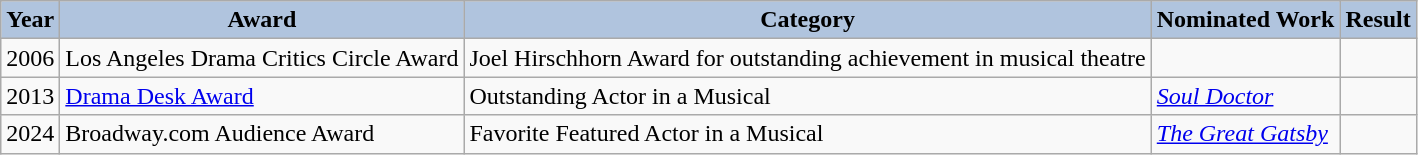<table class="wikitable">
<tr align="center">
<th style="background:#B0C4DE">Year</th>
<th style="background:#B0C4DE">Award</th>
<th style="background:#B0C4DE">Category</th>
<th style="background:#B0C4DE">Nominated Work</th>
<th style="background:#B0C4DE">Result</th>
</tr>
<tr>
<td>2006</td>
<td>Los Angeles Drama Critics Circle Award</td>
<td>Joel Hirschhorn Award for outstanding achievement in musical theatre</td>
<td></td>
<td></td>
</tr>
<tr>
<td>2013</td>
<td><a href='#'>Drama Desk Award</a></td>
<td>Outstanding Actor in a Musical</td>
<td><em><a href='#'>Soul Doctor</a></em></td>
<td></td>
</tr>
<tr>
<td>2024</td>
<td>Broadway.com Audience Award</td>
<td>Favorite Featured Actor in a Musical</td>
<td><em><a href='#'>The Great Gatsby</a></em></td>
<td></td>
</tr>
</table>
